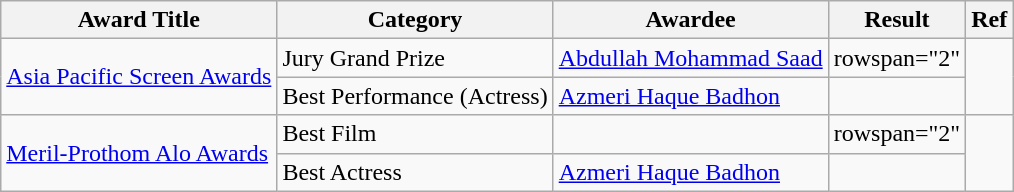<table class="wikitable">
<tr>
<th>Award Title</th>
<th>Category</th>
<th>Awardee</th>
<th>Result</th>
<th>Ref</th>
</tr>
<tr>
<td rowspan="2"><a href='#'>Asia Pacific Screen Awards</a></td>
<td>Jury Grand Prize</td>
<td><a href='#'>Abdullah Mohammad Saad</a></td>
<td>rowspan="2"</td>
<td rowspan="2"></td>
</tr>
<tr>
<td>Best Performance (Actress)</td>
<td><a href='#'>Azmeri Haque Badhon</a></td>
</tr>
<tr>
<td rowspan="2"><a href='#'>Meril-Prothom Alo Awards</a></td>
<td>Best Film</td>
<td></td>
<td>rowspan="2"</td>
<td rowspan="2"></td>
</tr>
<tr>
<td>Best Actress</td>
<td><a href='#'>Azmeri Haque Badhon</a></td>
</tr>
</table>
